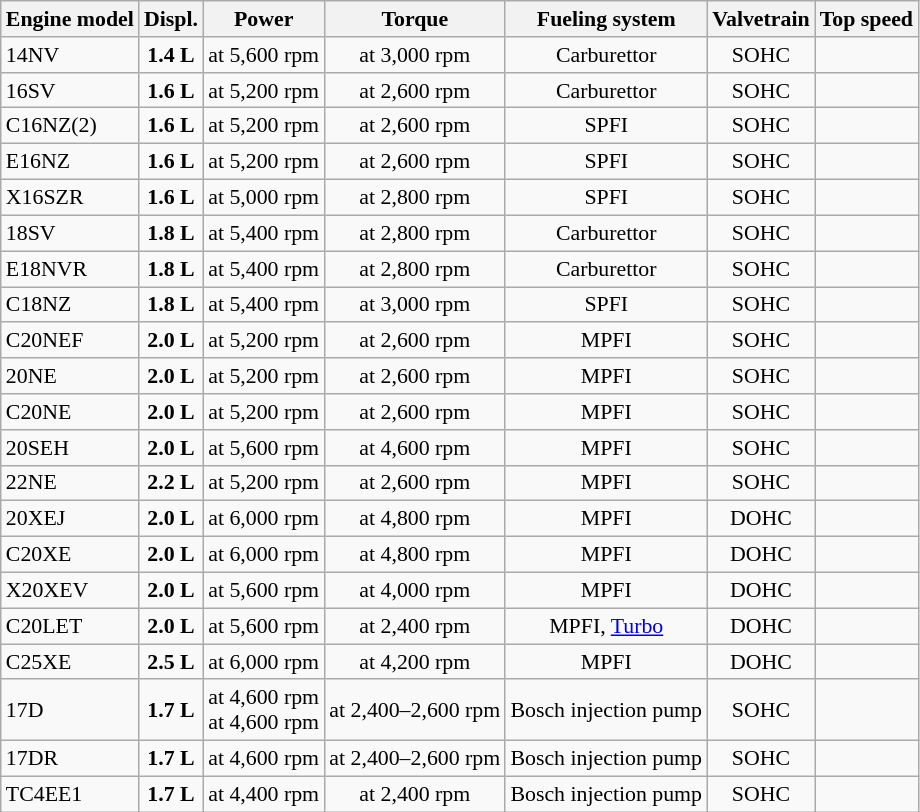<table class="wikitable" style="text-align:center; font-size:91%;">
<tr>
<th>Engine model</th>
<th>Displ.</th>
<th>Power</th>
<th>Torque</th>
<th>Fueling system</th>
<th>Valvetrain</th>
<th>Top speed</th>
</tr>
<tr>
<td style="text-align:left;">14NV</td>
<td><strong>1.4 L</strong></td>
<td> at 5,600 rpm</td>
<td> at 3,000 rpm</td>
<td>Carburettor</td>
<td>SOHC</td>
<td></td>
</tr>
<tr>
<td style="text-align:left;">16SV</td>
<td><strong>1.6 L</strong></td>
<td> at 5,200 rpm</td>
<td> at 2,600 rpm</td>
<td>Carburettor</td>
<td>SOHC</td>
<td></td>
</tr>
<tr>
<td style="text-align:left;">C16NZ(2)</td>
<td><strong>1.6 L</strong></td>
<td> at 5,200 rpm</td>
<td> at 2,600 rpm</td>
<td>SPFI</td>
<td>SOHC</td>
<td></td>
</tr>
<tr>
<td style="text-align:left;">E16NZ</td>
<td><strong>1.6 L</strong></td>
<td> at 5,200 rpm</td>
<td> at 2,600 rpm</td>
<td>SPFI</td>
<td>SOHC</td>
<td></td>
</tr>
<tr>
<td style="text-align:left;">X16SZR</td>
<td><strong>1.6 L</strong></td>
<td> at 5,000 rpm</td>
<td> at 2,800 rpm</td>
<td>SPFI</td>
<td>SOHC</td>
<td></td>
</tr>
<tr>
<td style="text-align:left;">18SV</td>
<td><strong>1.8 L</strong></td>
<td> at 5,400 rpm</td>
<td> at 2,800 rpm</td>
<td>Carburettor</td>
<td>SOHC</td>
<td></td>
</tr>
<tr>
<td style="text-align:left;">E18NVR</td>
<td><strong>1.8 L</strong></td>
<td> at 5,400 rpm</td>
<td> at 2,800 rpm</td>
<td>Carburettor</td>
<td>SOHC</td>
<td></td>
</tr>
<tr>
<td style="text-align:left;">C18NZ</td>
<td><strong>1.8 L</strong></td>
<td> at 5,400 rpm</td>
<td> at 3,000 rpm</td>
<td>SPFI</td>
<td>SOHC</td>
<td></td>
</tr>
<tr>
<td style="text-align:left;">C20NEF</td>
<td><strong>2.0 L</strong></td>
<td> at 5,200 rpm</td>
<td> at 2,600 rpm</td>
<td>MPFI</td>
<td>SOHC</td>
<td> </td>
</tr>
<tr>
<td style="text-align:left;">20NE</td>
<td><strong>2.0 L</strong></td>
<td> at 5,200 rpm</td>
<td> at 2,600 rpm</td>
<td>MPFI</td>
<td>SOHC</td>
<td></td>
</tr>
<tr>
<td style="text-align:left;">C20NE</td>
<td><strong>2.0 L</strong></td>
<td> at 5,200 rpm</td>
<td> at 2,600 rpm</td>
<td>MPFI</td>
<td>SOHC</td>
<td></td>
</tr>
<tr>
<td style="text-align:left;">20SEH</td>
<td><strong>2.0 L</strong></td>
<td> at 5,600 rpm</td>
<td> at 4,600 rpm</td>
<td>MPFI</td>
<td>SOHC</td>
<td></td>
</tr>
<tr>
<td style="text-align:left;">22NE</td>
<td><strong>2.2 L</strong></td>
<td> at 5,200 rpm</td>
<td> at 2,600 rpm</td>
<td>MPFI</td>
<td>SOHC</td>
<td></td>
</tr>
<tr>
<td style="text-align:left;">20XEJ</td>
<td><strong>2.0 L</strong></td>
<td> at 6,000 rpm</td>
<td> at 4,800 rpm</td>
<td>MPFI</td>
<td>DOHC</td>
<td></td>
</tr>
<tr>
<td style="text-align:left;">C20XE</td>
<td><strong>2.0 L</strong></td>
<td> at 6,000 rpm</td>
<td> at 4,800 rpm</td>
<td>MPFI</td>
<td>DOHC</td>
<td></td>
</tr>
<tr>
<td style="text-align:left;">X20XEV</td>
<td><strong>2.0 L</strong></td>
<td> at 5,600 rpm</td>
<td> at 4,000 rpm</td>
<td>MPFI</td>
<td>DOHC</td>
<td></td>
</tr>
<tr>
<td style="text-align:left;">C20LET</td>
<td><strong>2.0 L</strong></td>
<td> at 5,600 rpm</td>
<td> at 2,400 rpm</td>
<td>MPFI, <a href='#'>Turbo</a></td>
<td>DOHC</td>
<td></td>
</tr>
<tr>
<td style="text-align:left;">C25XE</td>
<td><strong>2.5 L</strong></td>
<td> at 6,000 rpm</td>
<td> at 4,200 rpm</td>
<td>MPFI</td>
<td>DOHC</td>
<td></td>
</tr>
<tr>
<td style="text-align:left;">17D</td>
<td><strong>1.7 L</strong></td>
<td> at 4,600 rpm<br> at 4,600 rpm</td>
<td> at 2,400–2,600 rpm</td>
<td>Bosch injection pump</td>
<td>SOHC</td>
<td></td>
</tr>
<tr>
<td style="text-align:left;">17DR</td>
<td><strong>1.7 L</strong></td>
<td> at 4,600 rpm</td>
<td> at 2,400–2,600 rpm</td>
<td>Bosch injection pump</td>
<td>SOHC</td>
<td></td>
</tr>
<tr>
<td style="text-align:left;">TC4EE1</td>
<td><strong>1.7 L</strong></td>
<td> at 4,400 rpm</td>
<td> at 2,400 rpm</td>
<td>Bosch injection pump</td>
<td>SOHC</td>
<td></td>
</tr>
</table>
